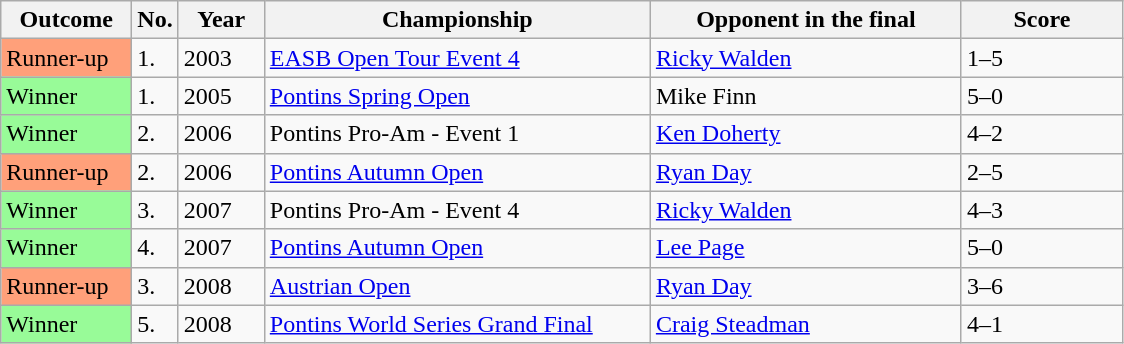<table class="sortable wikitable">
<tr>
<th width="80">Outcome</th>
<th width="20">No.</th>
<th width="50">Year</th>
<th style="width:250px;">Championship</th>
<th style="width:200px;">Opponent in the final</th>
<th style="width:100px;">Score</th>
</tr>
<tr>
<td style="background:#ffa07a;">Runner-up</td>
<td>1.</td>
<td>2003</td>
<td><a href='#'>EASB Open Tour Event 4</a></td>
<td> <a href='#'>Ricky Walden</a></td>
<td>1–5</td>
</tr>
<tr>
<td style="background:#98FB98">Winner</td>
<td>1.</td>
<td>2005</td>
<td><a href='#'>Pontins Spring Open</a></td>
<td> Mike Finn</td>
<td>5–0</td>
</tr>
<tr>
<td style="background:#98FB98">Winner</td>
<td>2.</td>
<td>2006</td>
<td>Pontins Pro-Am - Event 1</td>
<td> <a href='#'>Ken Doherty</a></td>
<td>4–2</td>
</tr>
<tr>
<td style="background:#ffa07a;">Runner-up</td>
<td>2.</td>
<td>2006</td>
<td><a href='#'>Pontins Autumn Open</a></td>
<td> <a href='#'>Ryan Day</a></td>
<td>2–5</td>
</tr>
<tr>
<td style="background:#98FB98">Winner</td>
<td>3.</td>
<td>2007</td>
<td>Pontins Pro-Am - Event 4</td>
<td> <a href='#'>Ricky Walden</a></td>
<td>4–3</td>
</tr>
<tr>
<td style="background:#98FB98">Winner</td>
<td>4.</td>
<td>2007</td>
<td><a href='#'>Pontins Autumn Open</a></td>
<td> <a href='#'>Lee Page</a></td>
<td>5–0</td>
</tr>
<tr>
<td style="background:#ffa07a;">Runner-up</td>
<td>3.</td>
<td>2008</td>
<td><a href='#'>Austrian Open</a></td>
<td> <a href='#'>Ryan Day</a></td>
<td>3–6</td>
</tr>
<tr>
<td style="background:#98FB98">Winner</td>
<td>5.</td>
<td>2008</td>
<td><a href='#'>Pontins World Series Grand Final</a></td>
<td> <a href='#'>Craig Steadman</a></td>
<td>4–1</td>
</tr>
</table>
